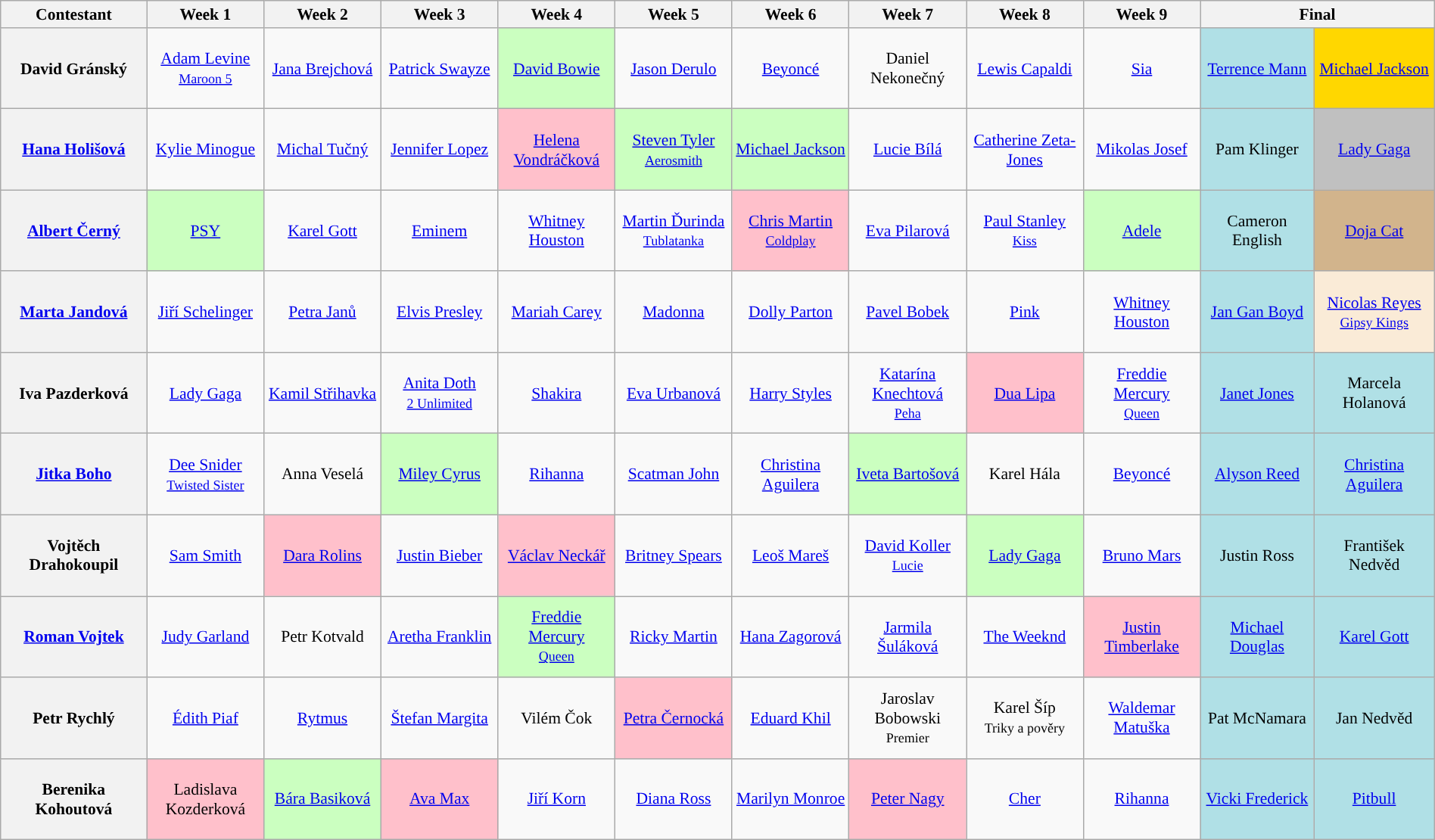<table class="wikitable" style="font-size:90%; text-align:center; margin-left: auto; margin-right: auto">
<tr>
<th style="width: 10%;">Contestant</th>
<th style="width: 8%;">Week 1</th>
<th style="width: 8%;">Week 2</th>
<th style="width: 8%;">Week 3</th>
<th style="width: 8%;">Week 4</th>
<th style="width: 8%;">Week 5</th>
<th style="width: 8%;">Week 6</th>
<th style="width: 8%;">Week 7</th>
<th style="width: 8%;">Week 8</th>
<th style="width: 8%;">Week 9</th>
<th colspan="2" style="width: 16%;">Final</th>
</tr>
<tr>
<th style=height:4.5em>David Gránský</th>
<td><a href='#'>Adam Levine</a><br><small><a href='#'>Maroon 5</a></small></td>
<td><a href='#'>Jana Brejchová</a></td>
<td><a href='#'>Patrick Swayze</a></td>
<td style="background:#cbffc0;"><a href='#'>David Bowie</a></td>
<td><a href='#'>Jason Derulo</a></td>
<td><a href='#'>Beyoncé</a></td>
<td>Daniel Nekonečný</td>
<td><a href='#'>Lewis Capaldi</a></td>
<td><a href='#'>Sia</a></td>
<td style="background:#b0e0e6;"><a href='#'>Terrence Mann</a></td>
<td style="background:gold;"><a href='#'>Michael Jackson</a></td>
</tr>
<tr>
<th style=height:4.5em><a href='#'>Hana Holišová</a></th>
<td><a href='#'>Kylie Minogue</a></td>
<td><a href='#'>Michal Tučný</a></td>
<td><a href='#'>Jennifer Lopez</a></td>
<td style="background:pink"><a href='#'>Helena Vondráčková</a></td>
<td style="background:#cbffc0"><a href='#'>Steven Tyler</a><br><small><a href='#'>Aerosmith</a></small></td>
<td style="background:#cbffc0"><a href='#'>Michael Jackson</a></td>
<td><a href='#'>Lucie Bílá</a></td>
<td><a href='#'>Catherine Zeta-Jones</a></td>
<td><a href='#'>Mikolas Josef</a></td>
<td style="background:#b0e0e6;">Pam Klinger</td>
<td style="background:silver;"><a href='#'>Lady Gaga</a></td>
</tr>
<tr>
<th style=height:4.5em><a href='#'>Albert Černý</a></th>
<td style="background:#cbffc0"><a href='#'>PSY</a></td>
<td><a href='#'>Karel Gott</a></td>
<td><a href='#'>Eminem</a></td>
<td><a href='#'>Whitney Houston</a></td>
<td><a href='#'>Martin Ďurinda</a><br><small><a href='#'>Tublatanka</a></small></td>
<td style="background:pink "><a href='#'>Chris Martin</a><br><small><a href='#'>Coldplay</a></small></td>
<td><a href='#'>Eva Pilarová</a></td>
<td><a href='#'>Paul Stanley</a><br><small><a href='#'>Kiss</a></small></td>
<td style="background:#cbffc0"><a href='#'>Adele</a></td>
<td style="background:#b0e0e6;">Cameron English</td>
<td style="background:tan;"><a href='#'>Doja Cat</a></td>
</tr>
<tr>
<th style=height:4.5em><a href='#'>Marta Jandová</a></th>
<td><a href='#'>Jiří Schelinger</a></td>
<td><a href='#'>Petra Janů</a></td>
<td><a href='#'>Elvis Presley</a></td>
<td><a href='#'>Mariah Carey</a></td>
<td><a href='#'>Madonna</a></td>
<td><a href='#'>Dolly Parton</a></td>
<td><a href='#'>Pavel Bobek</a></td>
<td><a href='#'>Pink</a></td>
<td><a href='#'>Whitney Houston</a></td>
<td style="background:#b0e0e6;"><a href='#'>Jan Gan Boyd</a></td>
<td style="background:antiquewhite;"><a href='#'>Nicolas Reyes</a><br><small><a href='#'>Gipsy Kings</a></small></td>
</tr>
<tr>
<th style=height:4.5em>Iva Pazderková</th>
<td><a href='#'>Lady Gaga</a></td>
<td><a href='#'>Kamil Střihavka</a></td>
<td><a href='#'>Anita Doth</a><br><small><a href='#'>2 Unlimited</a></small></td>
<td><a href='#'>Shakira</a></td>
<td><a href='#'>Eva Urbanová</a></td>
<td><a href='#'>Harry Styles</a></td>
<td><a href='#'>Katarína Knechtová</a><br><small><a href='#'>Peha</a></small></td>
<td style="background:pink"><a href='#'>Dua Lipa</a></td>
<td><a href='#'>Freddie Mercury</a><br><small><a href='#'>Queen</a></small></td>
<td style="background:#b0e0e6;"><a href='#'>Janet Jones</a></td>
<td style="background:#b0e0e6">Marcela Holanová</td>
</tr>
<tr>
<th style=height:4.5em><a href='#'>Jitka Boho</a></th>
<td><a href='#'>Dee Snider</a><br><small><a href='#'>Twisted Sister</a></small></td>
<td>Anna Veselá</td>
<td style="background:#cbffc0"><a href='#'>Miley Cyrus</a></td>
<td><a href='#'>Rihanna</a></td>
<td><a href='#'>Scatman John</a></td>
<td><a href='#'>Christina Aguilera</a></td>
<td style="background:#cbffc0"><a href='#'>Iveta Bartošová</a></td>
<td>Karel Hála</td>
<td><a href='#'>Beyoncé</a></td>
<td style="background:#b0e0e6;"><a href='#'>Alyson Reed</a></td>
<td style="background:#b0e0e6"><a href='#'>Christina Aguilera</a></td>
</tr>
<tr>
<th style=height:4.5em>Vojtěch Drahokoupil</th>
<td><a href='#'>Sam Smith</a></td>
<td style="background:pink"><a href='#'>Dara Rolins</a></td>
<td><a href='#'>Justin Bieber</a></td>
<td style="background:pink;"><a href='#'>Václav Neckář</a></td>
<td><a href='#'>Britney Spears</a></td>
<td><a href='#'>Leoš Mareš</a></td>
<td><a href='#'>David Koller</a><br><small><a href='#'>Lucie</a></small></td>
<td style="background:#cbffc0"><a href='#'>Lady Gaga</a></td>
<td><a href='#'>Bruno Mars</a></td>
<td style="background:#b0e0e6;">Justin Ross</td>
<td style="background:#b0e0e6">František Nedvěd</td>
</tr>
<tr>
<th style=height:4.5em><a href='#'>Roman Vojtek</a></th>
<td><a href='#'>Judy Garland</a></td>
<td>Petr Kotvald</td>
<td><a href='#'>Aretha Franklin</a></td>
<td style="background:#cbffc0;"><a href='#'>Freddie Mercury</a><br><small><a href='#'>Queen</a></small></td>
<td><a href='#'>Ricky Martin</a></td>
<td><a href='#'>Hana Zagorová</a></td>
<td><a href='#'>Jarmila Šuláková</a></td>
<td><a href='#'>The Weeknd</a></td>
<td style="background:pink"><a href='#'>Justin Timberlake</a></td>
<td style="background:#b0e0e6;"><a href='#'>Michael Douglas</a></td>
<td style="background:#b0e0e6"><a href='#'>Karel Gott</a></td>
</tr>
<tr>
<th style=height:4.5em>Petr Rychlý</th>
<td><a href='#'>Édith Piaf</a></td>
<td><a href='#'>Rytmus</a></td>
<td><a href='#'>Štefan Margita</a></td>
<td>Vilém Čok</td>
<td style="background:pink"><a href='#'>Petra Černocká</a></td>
<td><a href='#'>Eduard Khil</a></td>
<td>Jaroslav Bobowski<br><small>Premier</small></td>
<td>Karel Šíp<br><small>Triky a pověry</small></td>
<td><a href='#'>Waldemar Matuška</a></td>
<td style="background:#b0e0e6;">Pat McNamara</td>
<td style="background:#b0e0e6">Jan Nedvěd</td>
</tr>
<tr>
<th style=height:4.5em>Berenika Kohoutová</th>
<td style="background:pink">Ladislava Kozderková</td>
<td style="background:#cbffc0"><a href='#'>Bára Basiková</a></td>
<td style="background:pink"><a href='#'>Ava Max</a></td>
<td><a href='#'>Jiří Korn</a></td>
<td><a href='#'>Diana Ross</a></td>
<td><a href='#'>Marilyn Monroe</a></td>
<td style="background:pink"><a href='#'>Peter Nagy</a></td>
<td><a href='#'>Cher</a></td>
<td><a href='#'>Rihanna</a></td>
<td style="background:#b0e0e6;"><a href='#'>Vicki Frederick</a></td>
<td style="background:#b0e0e6"><a href='#'>Pitbull</a></td>
</tr>
</table>
